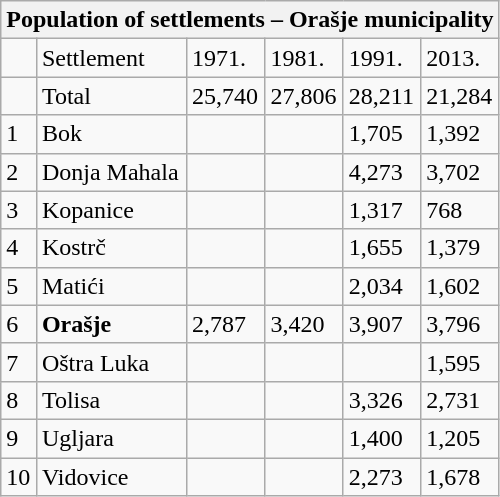<table class="wikitable">
<tr>
<th colspan="6">Population of settlements – Orašje municipality</th>
</tr>
<tr>
<td></td>
<td>Settlement</td>
<td>1971.</td>
<td>1981.</td>
<td>1991.</td>
<td>2013.</td>
</tr>
<tr>
<td></td>
<td>Total</td>
<td>25,740</td>
<td>27,806</td>
<td>28,211</td>
<td>21,284</td>
</tr>
<tr>
<td>1</td>
<td>Bok</td>
<td></td>
<td></td>
<td>1,705</td>
<td>1,392</td>
</tr>
<tr>
<td>2</td>
<td>Donja Mahala</td>
<td></td>
<td></td>
<td>4,273</td>
<td>3,702</td>
</tr>
<tr>
<td>3</td>
<td>Kopanice</td>
<td></td>
<td></td>
<td>1,317</td>
<td>768</td>
</tr>
<tr>
<td>4</td>
<td>Kostrč</td>
<td></td>
<td></td>
<td>1,655</td>
<td>1,379</td>
</tr>
<tr>
<td>5</td>
<td>Matići</td>
<td></td>
<td></td>
<td>2,034</td>
<td>1,602</td>
</tr>
<tr>
<td>6</td>
<td><strong>Orašje</strong></td>
<td>2,787</td>
<td>3,420</td>
<td>3,907</td>
<td>3,796</td>
</tr>
<tr>
<td>7</td>
<td>Oštra Luka</td>
<td></td>
<td></td>
<td></td>
<td>1,595</td>
</tr>
<tr>
<td>8</td>
<td>Tolisa</td>
<td></td>
<td></td>
<td>3,326</td>
<td>2,731</td>
</tr>
<tr>
<td>9</td>
<td>Ugljara</td>
<td></td>
<td></td>
<td>1,400</td>
<td>1,205</td>
</tr>
<tr>
<td>10</td>
<td>Vidovice</td>
<td></td>
<td></td>
<td>2,273</td>
<td>1,678</td>
</tr>
</table>
